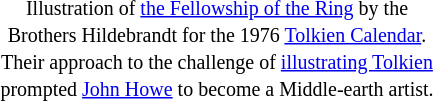<table style="margin-left: auto; margin-right: auto; border: none;">
<tr>
<td style="width:300px; text-align: center;"><small>Illustration of <a href='#'>the Fellowship of the Ring</a> by the Brothers Hildebrandt for the 1976 <a href='#'>Tolkien Calendar</a>. Their approach to the challenge of <a href='#'>illustrating Tolkien</a> prompted <a href='#'>John Howe</a> to become a Middle-earth artist.</small></td>
</tr>
</table>
